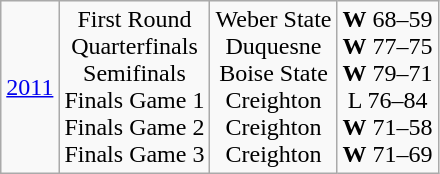<table class="wikitable">
<tr align="center">
<td><a href='#'>2011</a></td>
<td>First Round<br>Quarterfinals<br>Semifinals<br>Finals Game 1<br>Finals Game 2<br>Finals Game 3</td>
<td>Weber State<br>Duquesne<br>Boise State<br>Creighton<br>Creighton<br>Creighton</td>
<td><strong>W</strong> 68–59<br><strong>W</strong> 77–75<br><strong>W</strong> 79–71<br>L 76–84<br><strong>W</strong> 71–58<br><strong>W</strong> 71–69</td>
</tr>
</table>
